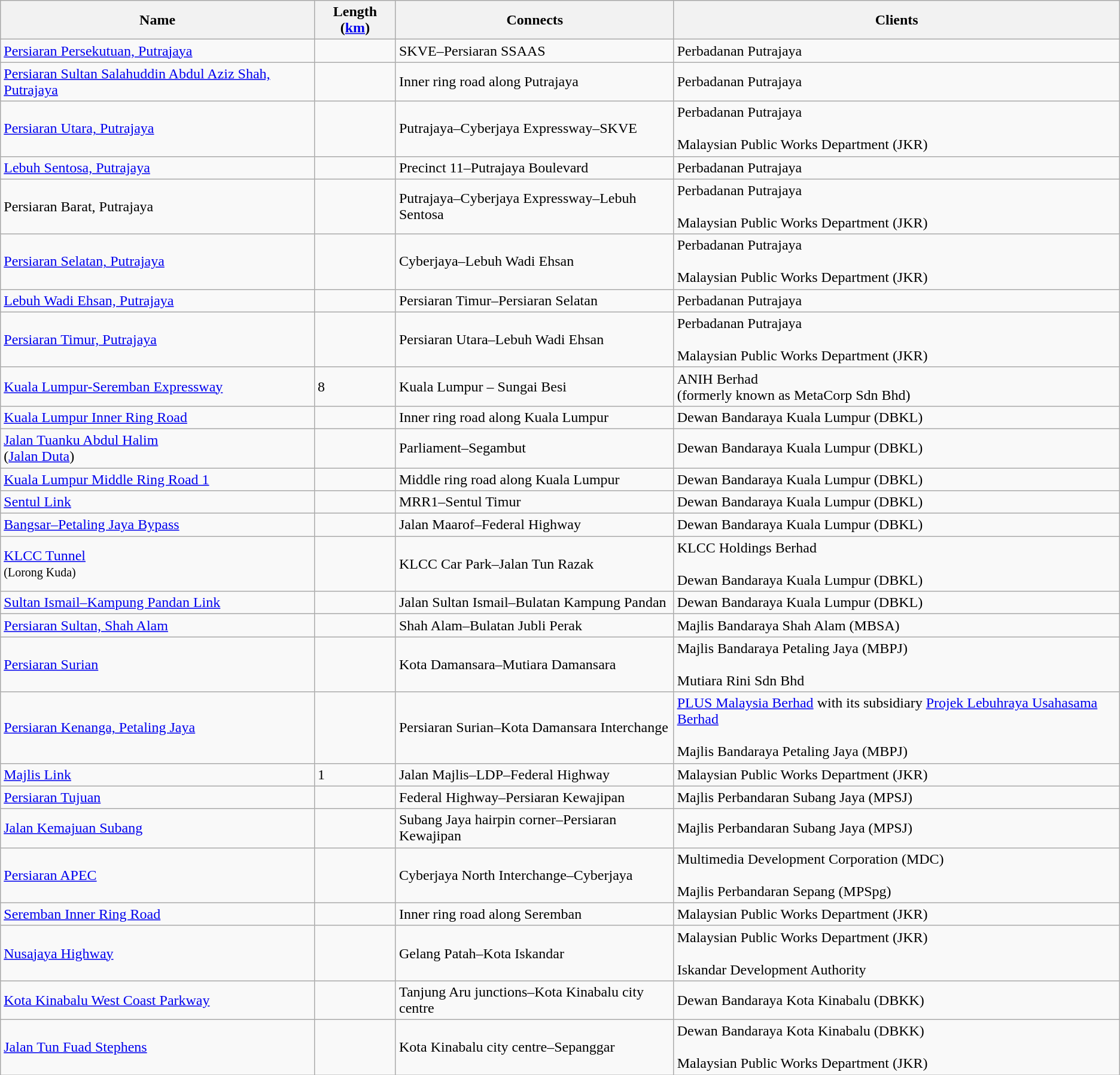<table class="wikitable">
<tr>
<th>Name</th>
<th>Length (<a href='#'>km</a>)</th>
<th>Connects</th>
<th>Clients</th>
</tr>
<tr>
<td><a href='#'>Persiaran Persekutuan, Putrajaya</a></td>
<td></td>
<td>SKVE–Persiaran SSAAS</td>
<td>Perbadanan Putrajaya</td>
</tr>
<tr>
<td><a href='#'>Persiaran Sultan Salahuddin Abdul Aziz Shah, Putrajaya</a></td>
<td></td>
<td>Inner ring road along Putrajaya</td>
<td>Perbadanan Putrajaya</td>
</tr>
<tr>
<td><a href='#'>Persiaran Utara, Putrajaya</a></td>
<td></td>
<td>Putrajaya–Cyberjaya Expressway–SKVE</td>
<td>Perbadanan Putrajaya<br><br>Malaysian Public Works Department (JKR)</td>
</tr>
<tr>
<td><a href='#'>Lebuh Sentosa, Putrajaya</a></td>
<td></td>
<td>Precinct 11–Putrajaya Boulevard</td>
<td>Perbadanan Putrajaya</td>
</tr>
<tr>
<td>Persiaran Barat, Putrajaya</td>
<td></td>
<td>Putrajaya–Cyberjaya Expressway–Lebuh Sentosa</td>
<td>Perbadanan Putrajaya<br><br>Malaysian Public Works Department (JKR)</td>
</tr>
<tr>
<td><a href='#'>Persiaran Selatan, Putrajaya</a></td>
<td></td>
<td>Cyberjaya–Lebuh Wadi Ehsan</td>
<td>Perbadanan Putrajaya<br><br>Malaysian Public Works Department (JKR)</td>
</tr>
<tr>
<td><a href='#'>Lebuh Wadi Ehsan, Putrajaya</a></td>
<td></td>
<td>Persiaran Timur–Persiaran Selatan</td>
<td>Perbadanan Putrajaya</td>
</tr>
<tr>
<td><a href='#'>Persiaran Timur, Putrajaya</a></td>
<td></td>
<td>Persiaran Utara–Lebuh Wadi Ehsan</td>
<td>Perbadanan Putrajaya<br><br>Malaysian Public Works Department (JKR)</td>
</tr>
<tr>
<td> <a href='#'>Kuala Lumpur-Seremban Expressway</a></td>
<td>8</td>
<td>Kuala Lumpur – Sungai Besi</td>
<td>ANIH Berhad<br>(formerly known as MetaCorp Sdn Bhd)</td>
</tr>
<tr>
<td><a href='#'>Kuala Lumpur Inner Ring Road</a></td>
<td></td>
<td>Inner ring road along Kuala Lumpur</td>
<td>Dewan Bandaraya Kuala Lumpur (DBKL)</td>
</tr>
<tr>
<td><a href='#'>Jalan Tuanku Abdul Halim</a><br>(<a href='#'>Jalan Duta</a>)</td>
<td></td>
<td>Parliament–Segambut</td>
<td>Dewan Bandaraya Kuala Lumpur (DBKL)</td>
</tr>
<tr>
<td><a href='#'>Kuala Lumpur Middle Ring Road 1</a></td>
<td></td>
<td>Middle ring road along Kuala Lumpur</td>
<td>Dewan Bandaraya Kuala Lumpur (DBKL)</td>
</tr>
<tr>
<td><a href='#'>Sentul Link</a></td>
<td></td>
<td>MRR1–Sentul Timur</td>
<td>Dewan Bandaraya Kuala Lumpur (DBKL)</td>
</tr>
<tr>
<td><a href='#'>Bangsar–Petaling Jaya Bypass</a></td>
<td></td>
<td>Jalan Maarof–Federal Highway</td>
<td>Dewan Bandaraya Kuala Lumpur (DBKL)</td>
</tr>
<tr>
<td><a href='#'>KLCC Tunnel</a><br><small>(Lorong Kuda)</small></td>
<td></td>
<td>KLCC Car Park–Jalan Tun Razak</td>
<td>KLCC Holdings Berhad<br><br>Dewan Bandaraya Kuala Lumpur (DBKL)</td>
</tr>
<tr>
<td><a href='#'>Sultan Ismail–Kampung Pandan Link</a></td>
<td></td>
<td>Jalan Sultan Ismail–Bulatan Kampung Pandan</td>
<td>Dewan Bandaraya Kuala Lumpur (DBKL)</td>
</tr>
<tr>
<td><a href='#'>Persiaran Sultan, Shah Alam</a></td>
<td></td>
<td>Shah Alam–Bulatan Jubli Perak</td>
<td>Majlis Bandaraya Shah Alam (MBSA)</td>
</tr>
<tr>
<td><a href='#'>Persiaran Surian</a></td>
<td></td>
<td>Kota Damansara–Mutiara Damansara</td>
<td>Majlis Bandaraya Petaling Jaya (MBPJ)<br><br>Mutiara Rini Sdn Bhd</td>
</tr>
<tr>
<td><a href='#'>Persiaran Kenanga, Petaling Jaya</a></td>
<td></td>
<td>Persiaran Surian–Kota Damansara Interchange</td>
<td><a href='#'>PLUS Malaysia Berhad</a> with its subsidiary <a href='#'>Projek Lebuhraya Usahasama Berhad</a><br><br>Majlis Bandaraya Petaling Jaya (MBPJ)</td>
</tr>
<tr>
<td><a href='#'>Majlis Link</a></td>
<td>1</td>
<td>Jalan Majlis–LDP–Federal Highway</td>
<td>Malaysian Public Works Department (JKR)</td>
</tr>
<tr>
<td><a href='#'>Persiaran Tujuan</a></td>
<td></td>
<td>Federal Highway–Persiaran Kewajipan</td>
<td>Majlis Perbandaran Subang Jaya (MPSJ)</td>
</tr>
<tr>
<td><a href='#'>Jalan Kemajuan Subang</a></td>
<td></td>
<td>Subang Jaya hairpin corner–Persiaran Kewajipan</td>
<td>Majlis Perbandaran Subang Jaya (MPSJ)</td>
</tr>
<tr>
<td><a href='#'>Persiaran APEC</a></td>
<td></td>
<td>Cyberjaya North Interchange–Cyberjaya</td>
<td>Multimedia Development Corporation (MDC)<br><br>Majlis Perbandaran Sepang (MPSpg)</td>
</tr>
<tr>
<td><a href='#'>Seremban Inner Ring Road</a></td>
<td></td>
<td>Inner ring road along Seremban</td>
<td>Malaysian Public Works Department (JKR)</td>
</tr>
<tr>
<td><a href='#'>Nusajaya Highway</a></td>
<td></td>
<td>Gelang Patah–Kota Iskandar</td>
<td>Malaysian Public Works Department (JKR)<br><br>Iskandar Development Authority</td>
</tr>
<tr>
<td><a href='#'>Kota Kinabalu West Coast Parkway</a></td>
<td></td>
<td>Tanjung Aru junctions–Kota Kinabalu city centre</td>
<td>Dewan Bandaraya Kota Kinabalu (DBKK)</td>
</tr>
<tr>
<td><a href='#'>Jalan Tun Fuad Stephens</a></td>
<td></td>
<td>Kota Kinabalu city centre–Sepanggar</td>
<td>Dewan Bandaraya Kota Kinabalu (DBKK)<br><br>Malaysian Public Works Department (JKR)</td>
</tr>
</table>
